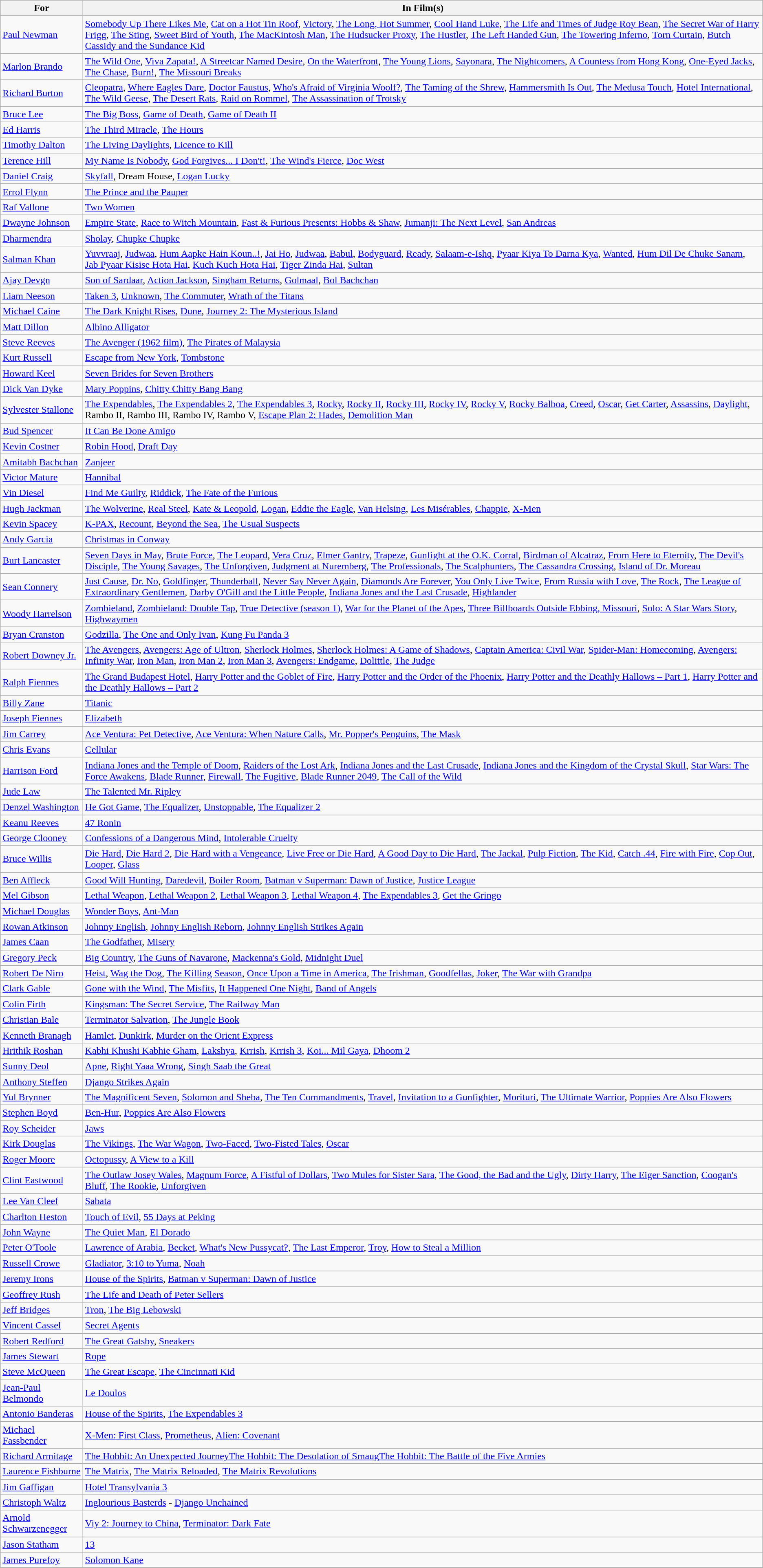<table class="wikitable">
<tr>
<th>For</th>
<th>In Film(s)</th>
</tr>
<tr>
<td><a href='#'>Paul Newman</a></td>
<td><a href='#'>Somebody Up There Likes Me</a>, <a href='#'>Cat on a Hot Tin Roof</a>, <a href='#'>Victory</a>, <a href='#'>The Long, Hot Summer</a>, <a href='#'>Cool Hand Luke</a>, <a href='#'>The Life and Times of Judge Roy Bean</a>, <a href='#'>The Secret War of Harry Frigg</a>, <a href='#'>The Sting</a>, <a href='#'>Sweet Bird of Youth</a>, <a href='#'>The MacKintosh Man</a>, <a href='#'>The Hudsucker Proxy</a>, <a href='#'>The Hustler</a>, <a href='#'>The Left Handed Gun</a>, <a href='#'>The Towering Inferno</a>, <a href='#'>Torn Curtain</a>, <a href='#'>Butch Cassidy and the Sundance Kid</a></td>
</tr>
<tr>
<td><a href='#'>Marlon Brando</a></td>
<td><a href='#'>The Wild One</a>, <a href='#'>Viva Zapata!</a>, <a href='#'>A Streetcar Named Desire</a>, <a href='#'>On the Waterfront</a>, <a href='#'>The Young Lions</a>, <a href='#'>Sayonara</a>, <a href='#'>The Nightcomers</a>, <a href='#'>A Countess from Hong Kong</a>, <a href='#'>One-Eyed Jacks</a>, <a href='#'>The Chase</a>, <a href='#'>Burn!</a>, <a href='#'>The Missouri Breaks</a></td>
</tr>
<tr>
<td><a href='#'>Richard Burton</a></td>
<td><a href='#'>Cleopatra</a>, <a href='#'>Where Eagles Dare</a>, <a href='#'>Doctor Faustus</a>, <a href='#'>Who's Afraid of Virginia Woolf?</a>, <a href='#'>The Taming of the Shrew</a>, <a href='#'>Hammersmith Is Out</a>, <a href='#'>The Medusa Touch</a>, <a href='#'>Hotel International</a>, <a href='#'>The Wild Geese</a>, <a href='#'>The Desert Rats</a>, <a href='#'>Raid on Rommel</a>, <a href='#'>The Assassination of Trotsky</a></td>
</tr>
<tr>
<td><a href='#'>Bruce Lee</a></td>
<td><a href='#'>The Big Boss</a>, <a href='#'>Game of Death</a>, <a href='#'>Game of Death II</a></td>
</tr>
<tr>
<td><a href='#'>Ed Harris</a></td>
<td><a href='#'>The Third Miracle</a>, <a href='#'>The Hours</a></td>
</tr>
<tr>
<td><a href='#'>Timothy Dalton</a></td>
<td><a href='#'>The Living Daylights</a>, <a href='#'>Licence to Kill</a></td>
</tr>
<tr>
<td><a href='#'>Terence Hill</a></td>
<td><a href='#'>My Name Is Nobody</a>, <a href='#'>God Forgives... I Don't!</a>, <a href='#'>The Wind's Fierce</a>, <a href='#'>Doc West</a></td>
</tr>
<tr>
<td><a href='#'>Daniel Craig</a></td>
<td><a href='#'>Skyfall</a>, Dream House, <a href='#'>Logan Lucky</a></td>
</tr>
<tr>
<td><a href='#'>Errol Flynn</a></td>
<td><a href='#'>The Prince and the Pauper</a></td>
</tr>
<tr>
<td><a href='#'>Raf Vallone</a></td>
<td><a href='#'>Two Women</a></td>
</tr>
<tr>
<td><a href='#'>Dwayne Johnson</a></td>
<td><a href='#'>Empire State</a>, <a href='#'>Race to Witch Mountain</a>, <a href='#'>Fast & Furious Presents: Hobbs & Shaw</a>, <a href='#'>Jumanji: The Next Level</a>, <a href='#'>San Andreas</a></td>
</tr>
<tr>
<td><a href='#'>Dharmendra</a></td>
<td><a href='#'>Sholay</a>, <a href='#'>Chupke Chupke</a></td>
</tr>
<tr>
<td><a href='#'>Salman Khan</a></td>
<td><a href='#'>Yuvvraaj</a>, <a href='#'>Judwaa</a>, <a href='#'>Hum Aapke Hain Koun..!</a>, <a href='#'>Jai Ho</a>, <a href='#'>Judwaa</a>, <a href='#'>Babul</a>, <a href='#'>Bodyguard</a>, <a href='#'>Ready</a>, <a href='#'>Salaam-e-Ishq</a>, <a href='#'>Pyaar Kiya To Darna Kya</a>, <a href='#'>Wanted</a>, <a href='#'>Hum Dil De Chuke Sanam</a>, <a href='#'>Jab Pyaar Kisise Hota Hai</a>, <a href='#'>Kuch Kuch Hota Hai</a>, <a href='#'>Tiger Zinda Hai</a>, <a href='#'>Sultan</a></td>
</tr>
<tr>
<td><a href='#'>Ajay Devgn</a></td>
<td><a href='#'>Son of Sardaar</a>, <a href='#'>Action Jackson</a>, <a href='#'>Singham Returns</a>, <a href='#'>Golmaal</a>, <a href='#'>Bol Bachchan</a></td>
</tr>
<tr>
<td><a href='#'>Liam Neeson</a></td>
<td><a href='#'>Taken 3</a>, <a href='#'>Unknown</a>, <a href='#'>The Commuter</a>, <a href='#'>Wrath of the Titans</a></td>
</tr>
<tr>
<td><a href='#'>Michael Caine</a></td>
<td><a href='#'>The Dark Knight Rises</a>, <a href='#'>Dune</a>, <a href='#'>Journey 2: The Mysterious Island</a></td>
</tr>
<tr>
<td><a href='#'>Matt Dillon</a></td>
<td><a href='#'>Albino Alligator</a></td>
</tr>
<tr>
<td><a href='#'>Steve Reeves</a></td>
<td><a href='#'>The Avenger (1962 film)</a>, <a href='#'>The Pirates of Malaysia</a></td>
</tr>
<tr>
<td><a href='#'>Kurt Russell</a></td>
<td><a href='#'>Escape from New York</a>, <a href='#'>Tombstone</a></td>
</tr>
<tr>
<td><a href='#'>Howard Keel</a></td>
<td><a href='#'>Seven Brides for Seven Brothers</a></td>
</tr>
<tr>
<td><a href='#'>Dick Van Dyke</a></td>
<td><a href='#'>Mary Poppins</a>, <a href='#'>Chitty Chitty Bang Bang</a></td>
</tr>
<tr>
<td><a href='#'>Sylvester Stallone</a></td>
<td><a href='#'>The Expendables</a>, <a href='#'>The Expendables 2</a>, <a href='#'>The Expendables 3</a>, <a href='#'>Rocky</a>, <a href='#'>Rocky II</a>, <a href='#'>Rocky III</a>, <a href='#'>Rocky IV</a>, <a href='#'>Rocky V</a>, <a href='#'>Rocky Balboa</a>, <a href='#'>Creed</a>, <a href='#'>Oscar</a>, <a href='#'>Get Carter</a>, <a href='#'>Assassins</a>, <a href='#'>Daylight</a>, Rambo II, Rambo III, Rambo IV, Rambo V, <a href='#'>Escape Plan 2: Hades</a>, <a href='#'>Demolition Man</a></td>
</tr>
<tr>
<td><a href='#'>Bud Spencer</a></td>
<td><a href='#'>It Can Be Done Amigo</a></td>
</tr>
<tr>
<td><a href='#'>Kevin Costner</a></td>
<td><a href='#'>Robin Hood</a>, <a href='#'>Draft Day</a></td>
</tr>
<tr>
<td><a href='#'>Amitabh Bachchan</a></td>
<td><a href='#'>Zanjeer</a></td>
</tr>
<tr>
<td><a href='#'>Victor Mature</a></td>
<td><a href='#'>Hannibal</a></td>
</tr>
<tr>
<td><a href='#'>Vin Diesel</a></td>
<td><a href='#'>Find Me Guilty</a>, <a href='#'>Riddick</a>, <a href='#'>The Fate of the Furious</a></td>
</tr>
<tr>
<td><a href='#'>Hugh Jackman</a></td>
<td><a href='#'>The Wolverine</a>, <a href='#'>Real Steel</a>, <a href='#'>Kate & Leopold</a>, <a href='#'>Logan</a>, <a href='#'>Eddie the Eagle</a>, <a href='#'>Van Helsing</a>, <a href='#'>Les Misérables</a>, <a href='#'>Chappie</a>, <a href='#'>X-Men</a></td>
</tr>
<tr>
<td><a href='#'>Kevin Spacey</a></td>
<td><a href='#'>K-PAX</a>, <a href='#'>Recount</a>, <a href='#'>Beyond the Sea</a>, <a href='#'>The Usual Suspects</a></td>
</tr>
<tr>
<td><a href='#'>Andy Garcia</a></td>
<td><a href='#'>Christmas in Conway</a></td>
</tr>
<tr>
<td><a href='#'>Burt Lancaster</a></td>
<td><a href='#'>Seven Days in May</a>, <a href='#'>Brute Force</a>, <a href='#'>The Leopard</a>, <a href='#'>Vera Cruz</a>, <a href='#'>Elmer Gantry</a>, <a href='#'>Trapeze</a>, <a href='#'>Gunfight at the O.K. Corral</a>, <a href='#'>Birdman of Alcatraz</a>, <a href='#'>From Here to Eternity</a>, <a href='#'>The Devil's Disciple</a>, <a href='#'>The Young Savages</a>, <a href='#'>The Unforgiven</a>, <a href='#'>Judgment at Nuremberg</a>, <a href='#'>The Professionals</a>, <a href='#'>The Scalphunters</a>, <a href='#'>The Cassandra Crossing</a>, <a href='#'>Island of Dr. Moreau</a></td>
</tr>
<tr>
<td><a href='#'>Sean Connery</a></td>
<td><a href='#'>Just Cause</a>, <a href='#'>Dr. No</a>, <a href='#'>Goldfinger</a>, <a href='#'>Thunderball</a>, <a href='#'>Never Say Never Again</a>, <a href='#'>Diamonds Are Forever</a>, <a href='#'>You Only Live Twice</a>, <a href='#'>From Russia with Love</a>, <a href='#'>The Rock</a>, <a href='#'>The League of Extraordinary Gentlemen</a>, <a href='#'>Darby O'Gill and the Little People</a>, <a href='#'>Indiana Jones and the Last Crusade</a>, <a href='#'>Highlander</a></td>
</tr>
<tr>
<td><a href='#'>Woody Harrelson</a></td>
<td><a href='#'>Zombieland</a>, <a href='#'>Zombieland: Double Tap</a>, <a href='#'>True Detective (season 1)</a>, <a href='#'>War for the Planet of the Apes</a>, <a href='#'>Three Billboards Outside Ebbing, Missouri</a>, <a href='#'>Solo: A Star Wars Story</a>, <a href='#'>Highwaymen</a></td>
</tr>
<tr>
<td><a href='#'>Bryan Cranston</a></td>
<td><a href='#'>Godzilla</a>, <a href='#'>The One and Only Ivan</a>, <a href='#'>Kung Fu Panda 3</a></td>
</tr>
<tr>
<td><a href='#'>Robert Downey Jr.</a></td>
<td><a href='#'>The Avengers</a>, <a href='#'>Avengers: Age of Ultron</a>, <a href='#'>Sherlock Holmes</a>, <a href='#'>Sherlock Holmes: A Game of Shadows</a>, <a href='#'>Captain America: Civil War</a>, <a href='#'>Spider-Man: Homecoming</a>, <a href='#'>Avengers: Infinity War</a>, <a href='#'>Iron Man</a>, <a href='#'>Iron Man 2</a>, <a href='#'>Iron Man 3</a>, <a href='#'>Avengers: Endgame</a>, <a href='#'>Dolittle</a>, <a href='#'>The Judge</a></td>
</tr>
<tr>
<td><a href='#'>Ralph Fiennes</a></td>
<td><a href='#'>The Grand Budapest Hotel</a>, <a href='#'>Harry Potter and the Goblet of Fire</a>, <a href='#'>Harry Potter and the Order of the Phoenix</a>, <a href='#'>Harry Potter and the Deathly Hallows – Part 1</a>, <a href='#'>Harry Potter and the Deathly Hallows – Part 2</a></td>
</tr>
<tr>
<td><a href='#'>Billy Zane</a></td>
<td><a href='#'>Titanic</a></td>
</tr>
<tr>
<td><a href='#'>Joseph Fiennes</a></td>
<td><a href='#'>Elizabeth</a></td>
</tr>
<tr>
<td><a href='#'>Jim Carrey</a></td>
<td><a href='#'>Ace Ventura: Pet Detective</a>, <a href='#'>Ace Ventura: When Nature Calls</a>, <a href='#'>Mr. Popper's Penguins</a>, <a href='#'>The Mask</a></td>
</tr>
<tr>
<td><a href='#'>Chris Evans</a></td>
<td><a href='#'>Cellular</a></td>
</tr>
<tr>
<td><a href='#'>Harrison Ford</a></td>
<td><a href='#'>Indiana Jones and the Temple of Doom</a>, <a href='#'>Raiders of the Lost Ark</a>, <a href='#'>Indiana Jones and the Last Crusade</a>, <a href='#'>Indiana Jones and the Kingdom of the Crystal Skull</a>, <a href='#'>Star Wars: The Force Awakens</a>, <a href='#'>Blade Runner</a>, <a href='#'>Firewall</a>, <a href='#'>The Fugitive</a>, <a href='#'>Blade Runner 2049</a>, <a href='#'>The Call of the Wild</a></td>
</tr>
<tr>
<td><a href='#'>Jude Law</a></td>
<td><a href='#'>The Talented Mr. Ripley</a></td>
</tr>
<tr>
<td><a href='#'>Denzel Washington</a></td>
<td><a href='#'>He Got Game</a>, <a href='#'>The Equalizer</a>, <a href='#'>Unstoppable</a>, <a href='#'>The Equalizer 2</a></td>
</tr>
<tr>
<td><a href='#'>Keanu Reeves</a></td>
<td><a href='#'>47 Ronin</a></td>
</tr>
<tr>
<td><a href='#'>George Clooney</a></td>
<td><a href='#'>Confessions of a Dangerous Mind</a>, <a href='#'>Intolerable Cruelty</a></td>
</tr>
<tr>
<td><a href='#'>Bruce Willis</a></td>
<td><a href='#'>Die Hard</a>, <a href='#'>Die Hard 2</a>, <a href='#'>Die Hard with a Vengeance</a>, <a href='#'>Live Free or Die Hard</a>, <a href='#'>A Good Day to Die Hard</a>, <a href='#'>The Jackal</a>, <a href='#'>Pulp Fiction</a>, <a href='#'>The Kid</a>, <a href='#'>Catch .44</a>, <a href='#'>Fire with Fire</a>, <a href='#'>Cop Out</a>, <a href='#'>Looper</a>, <a href='#'>Glass</a></td>
</tr>
<tr>
<td><a href='#'>Ben Affleck</a></td>
<td><a href='#'>Good Will Hunting</a>, <a href='#'>Daredevil</a>, <a href='#'>Boiler Room</a>, <a href='#'>Batman v Superman: Dawn of Justice</a>, <a href='#'>Justice League</a></td>
</tr>
<tr>
<td><a href='#'>Mel Gibson</a></td>
<td><a href='#'>Lethal Weapon</a>, <a href='#'>Lethal Weapon 2</a>, <a href='#'>Lethal Weapon 3</a>, <a href='#'>Lethal Weapon 4</a>, <a href='#'>The Expendables 3</a>, <a href='#'>Get the Gringo</a></td>
</tr>
<tr>
<td><a href='#'>Michael Douglas</a></td>
<td><a href='#'>Wonder Boys</a>, <a href='#'>Ant-Man</a></td>
</tr>
<tr>
<td><a href='#'>Rowan Atkinson</a></td>
<td><a href='#'>Johnny English</a>, <a href='#'>Johnny English Reborn</a>, <a href='#'>Johnny English Strikes Again</a></td>
</tr>
<tr>
<td><a href='#'>James Caan</a></td>
<td><a href='#'>The Godfather</a>, <a href='#'>Misery</a></td>
</tr>
<tr>
<td><a href='#'>Gregory Peck</a></td>
<td><a href='#'>Big Country</a>, <a href='#'>The Guns of Navarone</a>, <a href='#'>Mackenna's Gold</a>, <a href='#'>Midnight Duel</a></td>
</tr>
<tr>
<td><a href='#'>Robert De Niro</a></td>
<td><a href='#'>Heist</a>, <a href='#'>Wag the Dog</a>, <a href='#'>The Killing Season</a>, <a href='#'>Once Upon a Time in America</a>, <a href='#'>The Irishman</a>, <a href='#'>Goodfellas</a>, <a href='#'>Joker</a>, <a href='#'>The War with Grandpa</a></td>
</tr>
<tr>
<td><a href='#'>Clark Gable</a></td>
<td><a href='#'>Gone with the Wind</a>, <a href='#'>The Misfits</a>, <a href='#'>It Happened One Night</a>, <a href='#'>Band of Angels</a></td>
</tr>
<tr>
<td><a href='#'>Colin Firth</a></td>
<td><a href='#'>Kingsman: The Secret Service</a>, <a href='#'>The Railway Man</a></td>
</tr>
<tr>
<td><a href='#'>Christian Bale</a></td>
<td><a href='#'>Terminator Salvation</a>, <a href='#'>The Jungle Book</a></td>
</tr>
<tr>
<td><a href='#'>Kenneth Branagh</a></td>
<td><a href='#'>Hamlet</a>, <a href='#'>Dunkirk</a>, <a href='#'>Murder on the Orient Express</a></td>
</tr>
<tr>
<td><a href='#'>Hrithik Roshan</a></td>
<td><a href='#'>Kabhi Khushi Kabhie Gham</a>, <a href='#'>Lakshya</a>, <a href='#'>Krrish</a>, <a href='#'>Krrish 3</a>, <a href='#'>Koi... Mil Gaya</a>, <a href='#'>Dhoom 2</a></td>
</tr>
<tr>
<td><a href='#'>Sunny Deol</a></td>
<td><a href='#'>Apne</a>, <a href='#'>Right Yaaa Wrong</a>, <a href='#'>Singh Saab the Great</a></td>
</tr>
<tr>
<td><a href='#'>Anthony Steffen</a></td>
<td><a href='#'>Django Strikes Again</a></td>
</tr>
<tr>
<td><a href='#'>Yul Brynner</a></td>
<td><a href='#'>The Magnificent Seven</a>, <a href='#'>Solomon and Sheba</a>, <a href='#'>The Ten Commandments</a>, <a href='#'>Travel</a>, <a href='#'>Invitation to a Gunfighter</a>, <a href='#'>Morituri</a>, <a href='#'>The Ultimate Warrior</a>, <a href='#'>Poppies Are Also Flowers</a></td>
</tr>
<tr>
<td><a href='#'>Stephen Boyd</a></td>
<td><a href='#'>Ben-Hur</a>, <a href='#'>Poppies Are Also Flowers</a></td>
</tr>
<tr>
<td><a href='#'>Roy Scheider</a></td>
<td><a href='#'>Jaws</a></td>
</tr>
<tr>
<td><a href='#'>Kirk Douglas</a></td>
<td><a href='#'>The Vikings</a>, <a href='#'>The War Wagon</a>, <a href='#'>Two-Faced</a>, <a href='#'>Two-Fisted Tales</a>, <a href='#'>Oscar</a></td>
</tr>
<tr>
<td><a href='#'>Roger Moore</a></td>
<td><a href='#'>Octopussy</a>, <a href='#'>A View to a Kill</a></td>
</tr>
<tr>
<td><a href='#'>Clint Eastwood</a></td>
<td><a href='#'>The Outlaw Josey Wales</a>, <a href='#'>Magnum Force</a>, <a href='#'>A Fistful of Dollars</a>, <a href='#'>Two Mules for Sister Sara</a>, <a href='#'>The Good, the Bad and the Ugly</a>, <a href='#'>Dirty Harry</a>, <a href='#'>The Eiger Sanction</a>, <a href='#'>Coogan's Bluff</a>, <a href='#'>The Rookie</a>, <a href='#'>Unforgiven</a></td>
</tr>
<tr>
<td><a href='#'>Lee Van Cleef</a></td>
<td><a href='#'>Sabata</a></td>
</tr>
<tr>
<td><a href='#'>Charlton Heston</a></td>
<td><a href='#'>Touch of Evil</a>, <a href='#'>55 Days at Peking</a></td>
</tr>
<tr>
<td><a href='#'>John Wayne</a></td>
<td><a href='#'>The Quiet Man</a>, <a href='#'>El Dorado</a></td>
</tr>
<tr>
<td><a href='#'>Peter O'Toole</a></td>
<td><a href='#'>Lawrence of Arabia</a>, <a href='#'>Becket</a>, <a href='#'>What's New Pussycat?</a>, <a href='#'>The Last Emperor</a>, <a href='#'>Troy</a>, <a href='#'>How to Steal a Million</a></td>
</tr>
<tr>
<td><a href='#'>Russell Crowe</a></td>
<td><a href='#'>Gladiator</a>, <a href='#'>3:10 to Yuma</a>, <a href='#'>Noah</a></td>
</tr>
<tr>
<td><a href='#'>Jeremy Irons</a></td>
<td><a href='#'>House of the Spirits</a>, <a href='#'>Batman v Superman: Dawn of Justice</a></td>
</tr>
<tr>
<td><a href='#'>Geoffrey Rush</a></td>
<td><a href='#'>The Life and Death of Peter Sellers</a></td>
</tr>
<tr>
<td><a href='#'>Jeff Bridges</a></td>
<td><a href='#'>Tron</a>, <a href='#'>The Big Lebowski</a></td>
</tr>
<tr>
<td><a href='#'>Vincent Cassel</a></td>
<td><a href='#'>Secret Agents</a></td>
</tr>
<tr>
<td><a href='#'>Robert Redford</a></td>
<td><a href='#'>The Great Gatsby</a>, <a href='#'>Sneakers</a></td>
</tr>
<tr>
<td><a href='#'>James Stewart</a></td>
<td><a href='#'>Rope</a></td>
</tr>
<tr>
<td><a href='#'>Steve McQueen</a></td>
<td><a href='#'>The Great Escape</a>, <a href='#'>The Cincinnati Kid</a></td>
</tr>
<tr>
<td><a href='#'>Jean-Paul Belmondo</a></td>
<td><a href='#'>Le Doulos</a></td>
</tr>
<tr>
<td><a href='#'>Antonio Banderas</a></td>
<td><a href='#'>House of the Spirits</a>, <a href='#'>The Expendables 3</a></td>
</tr>
<tr>
<td><a href='#'>Michael Fassbender</a></td>
<td><a href='#'>X-Men: First Class</a>, <a href='#'>Prometheus</a>, <a href='#'>Alien: Covenant</a></td>
</tr>
<tr>
<td><a href='#'>Richard Armitage</a></td>
<td><a href='#'>The Hobbit: An Unexpected Journey</a><a href='#'>The Hobbit: The Desolation of Smaug</a><a href='#'>The Hobbit: The Battle of the Five Armies</a></td>
</tr>
<tr>
<td><a href='#'>Laurence Fishburne</a></td>
<td><a href='#'>The Matrix</a>, <a href='#'>The Matrix Reloaded</a>, <a href='#'>The Matrix Revolutions</a></td>
</tr>
<tr>
<td><a href='#'>Jim Gaffigan</a></td>
<td><a href='#'>Hotel Transylvania 3</a></td>
</tr>
<tr>
<td><a href='#'>Christoph Waltz</a></td>
<td><a href='#'>Inglourious Basterds</a> - <a href='#'>Django Unchained</a></td>
</tr>
<tr>
<td><a href='#'>Arnold Schwarzenegger</a></td>
<td><a href='#'>Viy 2: Journey to China</a>, <a href='#'>Terminator: Dark Fate</a></td>
</tr>
<tr>
<td><a href='#'>Jason Statham</a></td>
<td><a href='#'>13</a></td>
</tr>
<tr>
<td><a href='#'>James Purefoy</a></td>
<td><a href='#'>Solomon Kane</a></td>
</tr>
</table>
